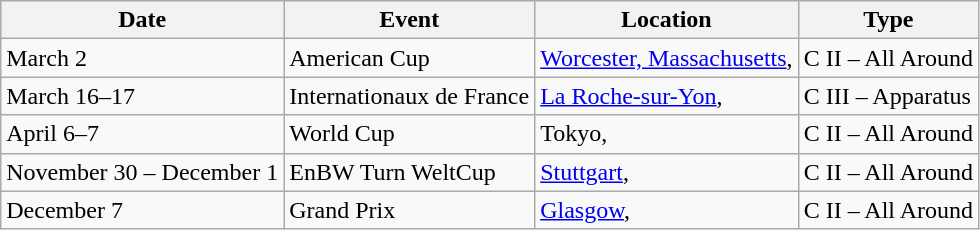<table class="wikitable sortable">
<tr>
<th>Date</th>
<th>Event</th>
<th>Location</th>
<th>Type</th>
</tr>
<tr>
<td>March 2</td>
<td>American Cup</td>
<td><a href='#'>Worcester, Massachusetts</a>, </td>
<td>C II – All Around</td>
</tr>
<tr>
<td>March 16–17</td>
<td>Internationaux de France</td>
<td><a href='#'>La Roche-sur-Yon</a>, </td>
<td>C III – Apparatus</td>
</tr>
<tr>
<td>April 6–7</td>
<td>World Cup</td>
<td>Tokyo, </td>
<td>C II – All Around</td>
</tr>
<tr>
<td>November 30 – December 1</td>
<td>EnBW Turn WeltCup</td>
<td><a href='#'>Stuttgart</a>, </td>
<td>C II – All Around</td>
</tr>
<tr>
<td>December 7</td>
<td>Grand Prix</td>
<td><a href='#'>Glasgow</a>, </td>
<td>C II – All Around</td>
</tr>
</table>
